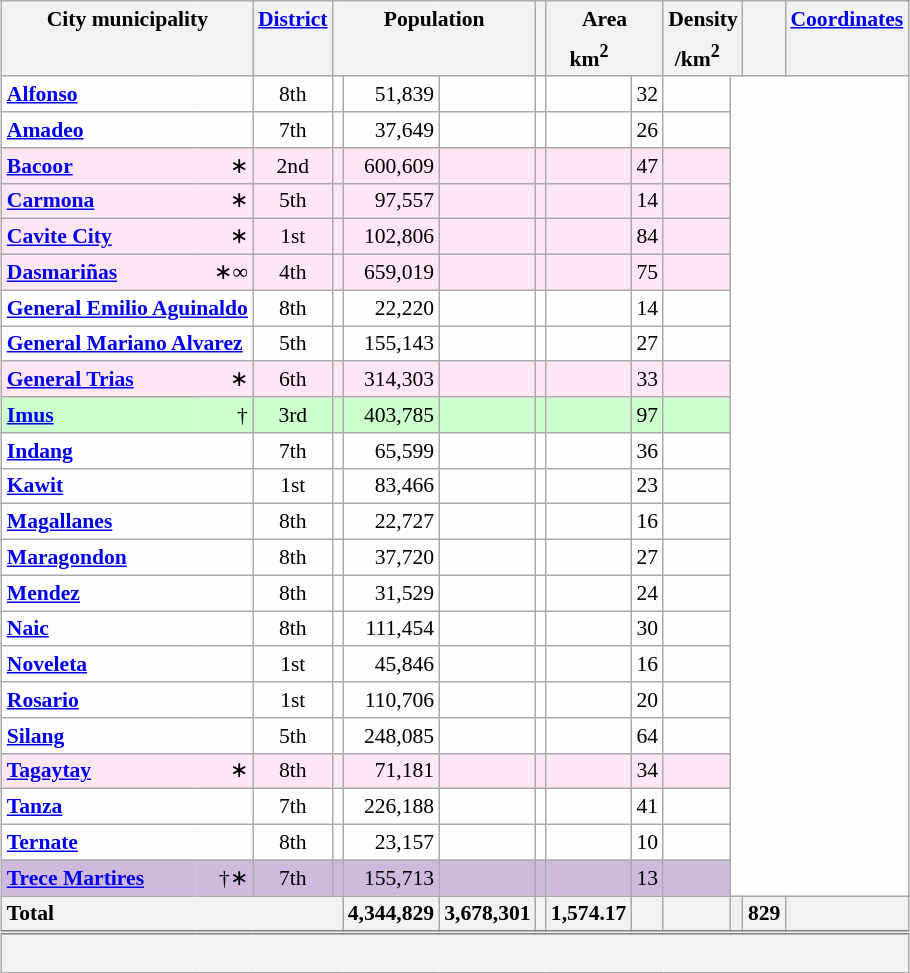<table class="wikitable sortable" style="margin:auto;table-layout:fixed;text-align:right;background-color:#FDFDFD;font-size:90%;border-collapse:collapse;">
<tr>
<th scope="col" style="border-bottom:none;" class="unsortable" colspan=2>City  municipality</th>
<th scope="col" style="border-bottom:none;" class="unsortable"><a href='#'>District</a></th>
<th scope="col" style="border-bottom:none;" class="unsortable" colspan=3>Population</th>
<th scope="col" style="border-bottom:none;" class="unsortable"></th>
<th scope="col" style="border-bottom:none;" class="unsortable" colspan=2>Area</th>
<th scope="col" style="border-bottom:none;" class="unsortable" colspan=2>Density</th>
<th scope="col" style="border-bottom:none;" class="unsortable"></th>
<th scope="col" style="border-bottom:none;" class="unsortable"><a href='#'>Coordinates</a></th>
</tr>
<tr>
<th scope="col" style="border-top:none;" colspan=2></th>
<th scope="col" style="border-top:none;"></th>
<th scope="col" style="border-style:hidden hidden solid solid;" colspan=2></th>
<th scope="col" style="border-style:hidden solid solid hidden;"></th>
<th scope="col" style="border-top:none;"></th>
<th scope="col" style="border-style:hidden hidden solid solid;">km<sup>2</sup></th>
<th scope="col" style="border-style:hidden solid solid hidden;" class="unsortable"></th>
<th scope="col" style="border-style:hidden hidden solid solid;">/km<sup>2</sup></th>
<th scope="col" style="border-style:hidden solid solid hidden;" class="unsortable"></th>
<th scope="col" style="border-top:none;"></th>
<th scope="col" style="border-top:none;"></th>
</tr>
<tr>
<th scope="row" colspan=2 style="text-align:left;background-color:initial;"><a href='#'>Alfonso</a></th>
<td style="text-align:center;">8th</td>
<td></td>
<td>51,839</td>
<td></td>
<td></td>
<td></td>
<td style="text-align:center;">32</td>
<td style="text-align:center;"></td>
</tr>
<tr>
<th scope="row" colspan=2 style="text-align:left;background-color:initial;"><a href='#'>Amadeo</a></th>
<td style="text-align:center;">7th</td>
<td></td>
<td>37,649</td>
<td></td>
<td></td>
<td></td>
<td style="text-align:center;">26</td>
<td style="text-align:center;"></td>
</tr>
<tr style="background-color:#FFE6F3;">
<th scope="row" style="text-align:left;background-color:#FFE6F3;border-right:0;"><a href='#'>Bacoor</a></th>
<td style="text-align:right;border-left:0;">∗</td>
<td style="text-align:center;">2nd</td>
<td></td>
<td>600,609</td>
<td></td>
<td></td>
<td></td>
<td style="text-align:center;">47</td>
<td style="text-align:center;"></td>
</tr>
<tr style="background-color:#FFE6F3;">
<th scope="row" style="text-align:left;background-color:#FFE6F3;border-right:0;"><a href='#'>Carmona</a></th>
<td style="text-align:right;border-left:0;">∗</td>
<td style="text-align:center;">5th</td>
<td></td>
<td>97,557</td>
<td></td>
<td></td>
<td></td>
<td style="text-align:center;">14</td>
<td style="text-align:center;"></td>
</tr>
<tr style="background-color:#FFE6F3;">
<th scope="row" style="text-align:left;background-color:#FFE6F3;border-right:0;"><a href='#'>Cavite City</a></th>
<td style="text-align:right;border-left:0;">∗</td>
<td style="text-align:center;">1st</td>
<td></td>
<td>102,806</td>
<td></td>
<td></td>
<td></td>
<td style="text-align:center;">84</td>
<td style="text-align:center;"></td>
</tr>
<tr style="background-color:#FFE6F3;">
<th scope="row" style="text-align:left;background-color:#FFE6F3;border-right:0;"><a href='#'>Dasmariñas</a></th>
<td style="text-align:right;border-left:0;">∗∞</td>
<td style="text-align:center;">4th</td>
<td></td>
<td>659,019</td>
<td></td>
<td></td>
<td></td>
<td style="text-align:center;">75</td>
<td style="text-align:center;"></td>
</tr>
<tr>
<th scope="row" colspan=2 style="text-align:left;background-color:initial;"><a href='#'>General Emilio Aguinaldo</a></th>
<td style="text-align:center;">8th</td>
<td></td>
<td>22,220</td>
<td></td>
<td></td>
<td></td>
<td style="text-align:center;">14</td>
<td style="text-align:center;"></td>
</tr>
<tr>
<th scope="row" colspan=2 style="text-align:left;background-color:initial;"><a href='#'>General Mariano Alvarez</a></th>
<td style="text-align:center;">5th</td>
<td></td>
<td>155,143</td>
<td></td>
<td></td>
<td></td>
<td style="text-align:center;">27</td>
<td style="text-align:center;"></td>
</tr>
<tr style="background-color:#FFE6F3;">
<th scope="row" style="text-align:left;background-color:#FFE6F3;border-right:0;"><a href='#'>General Trias</a></th>
<td style="text-align:right;border-left:0;">∗</td>
<td style="text-align:center;">6th</td>
<td></td>
<td>314,303</td>
<td></td>
<td></td>
<td></td>
<td style="text-align:center;">33</td>
<td style="text-align:center;"></td>
</tr>
<tr style="background-color:#CCFFCC;">
<th scope="row" style="text-align:left;background-color:#CCFFCC;border-right:0;"><a href='#'>Imus</a></th>
<td style="text-align:right;border-left:0;">†</td>
<td style="text-align:center;">3rd</td>
<td></td>
<td>403,785</td>
<td></td>
<td></td>
<td></td>
<td style="text-align:center;">97</td>
<td style="text-align:center;"></td>
</tr>
<tr>
<th scope="row" colspan=2 style="text-align:left;background-color:initial;"><a href='#'>Indang</a></th>
<td style="text-align:center;">7th</td>
<td></td>
<td>65,599</td>
<td></td>
<td></td>
<td></td>
<td style="text-align:center;">36</td>
<td style="text-align:center;"></td>
</tr>
<tr>
<th scope="row" colspan=2 style="text-align:left;background-color:initial;"><a href='#'>Kawit</a></th>
<td style="text-align:center;">1st</td>
<td></td>
<td>83,466</td>
<td></td>
<td></td>
<td></td>
<td style="text-align:center;">23</td>
<td style="text-align:center;"></td>
</tr>
<tr>
<th scope="row" colspan=2 style="text-align:left;background-color:initial;"><a href='#'>Magallanes</a></th>
<td style="text-align:center;">8th</td>
<td></td>
<td>22,727</td>
<td></td>
<td></td>
<td></td>
<td style="text-align:center;">16</td>
<td style="text-align:center;"></td>
</tr>
<tr>
<th scope="row" colspan=2 style="text-align:left;background-color:initial;"><a href='#'>Maragondon</a></th>
<td style="text-align:center;">8th</td>
<td></td>
<td>37,720</td>
<td></td>
<td></td>
<td></td>
<td style="text-align:center;">27</td>
<td style="text-align:center;"></td>
</tr>
<tr>
<th scope="row" colspan=2 style="text-align:left;background-color:initial;"><a href='#'>Mendez</a></th>
<td style="text-align:center;">8th</td>
<td></td>
<td>31,529</td>
<td></td>
<td></td>
<td></td>
<td style="text-align:center;">24</td>
<td style="text-align:center;"></td>
</tr>
<tr>
<th scope="row" colspan=2 style="text-align:left;background-color:initial;"><a href='#'>Naic</a></th>
<td style="text-align:center;">8th</td>
<td></td>
<td>111,454</td>
<td></td>
<td></td>
<td></td>
<td style="text-align:center;">30</td>
<td style="text-align:center;"></td>
</tr>
<tr>
<th scope="row" colspan=2 style="text-align:left;background-color:initial;"><a href='#'>Noveleta</a></th>
<td style="text-align:center;">1st</td>
<td></td>
<td>45,846</td>
<td></td>
<td></td>
<td></td>
<td style="text-align:center;">16</td>
<td style="text-align:center;"></td>
</tr>
<tr>
<th scope="row" colspan=2 style="text-align:left;background-color:initial;"><a href='#'>Rosario</a></th>
<td style="text-align:center;">1st</td>
<td></td>
<td>110,706</td>
<td></td>
<td></td>
<td></td>
<td style="text-align:center;">20</td>
<td style="text-align:center;"></td>
</tr>
<tr>
<th scope="row" colspan=2 style="text-align:left;background-color:initial;"><a href='#'>Silang</a></th>
<td style="text-align:center;">5th</td>
<td></td>
<td>248,085</td>
<td></td>
<td></td>
<td></td>
<td style="text-align:center;">64</td>
<td style="text-align:center;"></td>
</tr>
<tr style="background-color:#FFE6F3;">
<th scope="row" style="text-align:left;background-color:#FFE6F3;border-right:0;"><a href='#'>Tagaytay</a></th>
<td style="text-align:right;border-left:0;">∗</td>
<td style="text-align:center;">8th</td>
<td></td>
<td>71,181</td>
<td></td>
<td></td>
<td></td>
<td style="text-align:center;">34</td>
<td style="text-align:center;"></td>
</tr>
<tr>
<th scope="row" colspan=2 style="text-align:left;background-color:initial;"><a href='#'>Tanza</a></th>
<td style="text-align:center;">7th</td>
<td></td>
<td>226,188</td>
<td></td>
<td></td>
<td></td>
<td style="text-align:center;">41</td>
<td style="text-align:center;"></td>
</tr>
<tr>
<th scope="row" colspan=2 style="text-align:left;background-color:initial;"><a href='#'>Ternate</a></th>
<td style="text-align:center;">8th</td>
<td></td>
<td>23,157</td>
<td></td>
<td></td>
<td></td>
<td style="text-align:center;">10</td>
<td style="text-align:center;"></td>
</tr>
<tr style="background-color:#CFBADE;">
<th scope="row" style="text-align:left;background-color:#CFBADE;border-right:0;"><a href='#'>Trece Martires</a></th>
<td style="text-align:right;border-left:0;">†∗</td>
<td style="text-align:center;">7th</td>
<td></td>
<td>155,713</td>
<td></td>
<td></td>
<td></td>
<td style="text-align:center;">13</td>
<td style="text-align:center;"></td>
</tr>
<tr class="sortbottom">
<th scope="row" colspan=4 style="text-align:left;">Total</th>
<th scope="col" style="text-align:right;">4,344,829</th>
<th scope="col" style="text-align:right;">3,678,301</th>
<th scope="col" style="text-align:right;"></th>
<th scope="col" style="text-align:right;">1,574.17</th>
<th scope="col"></th>
<th scope="col" style="text-align:right;"></th>
<th scope="col" style="text-align:right;"></th>
<th scope="col">829</th>
<th scope="col" style="font-style:italic;"></th>
</tr>
<tr class="sortbottom" style="background-color:#F2F2F2;border-top:double grey;line-height:1.3em;">
<td colspan="13"><br></td>
</tr>
</table>
